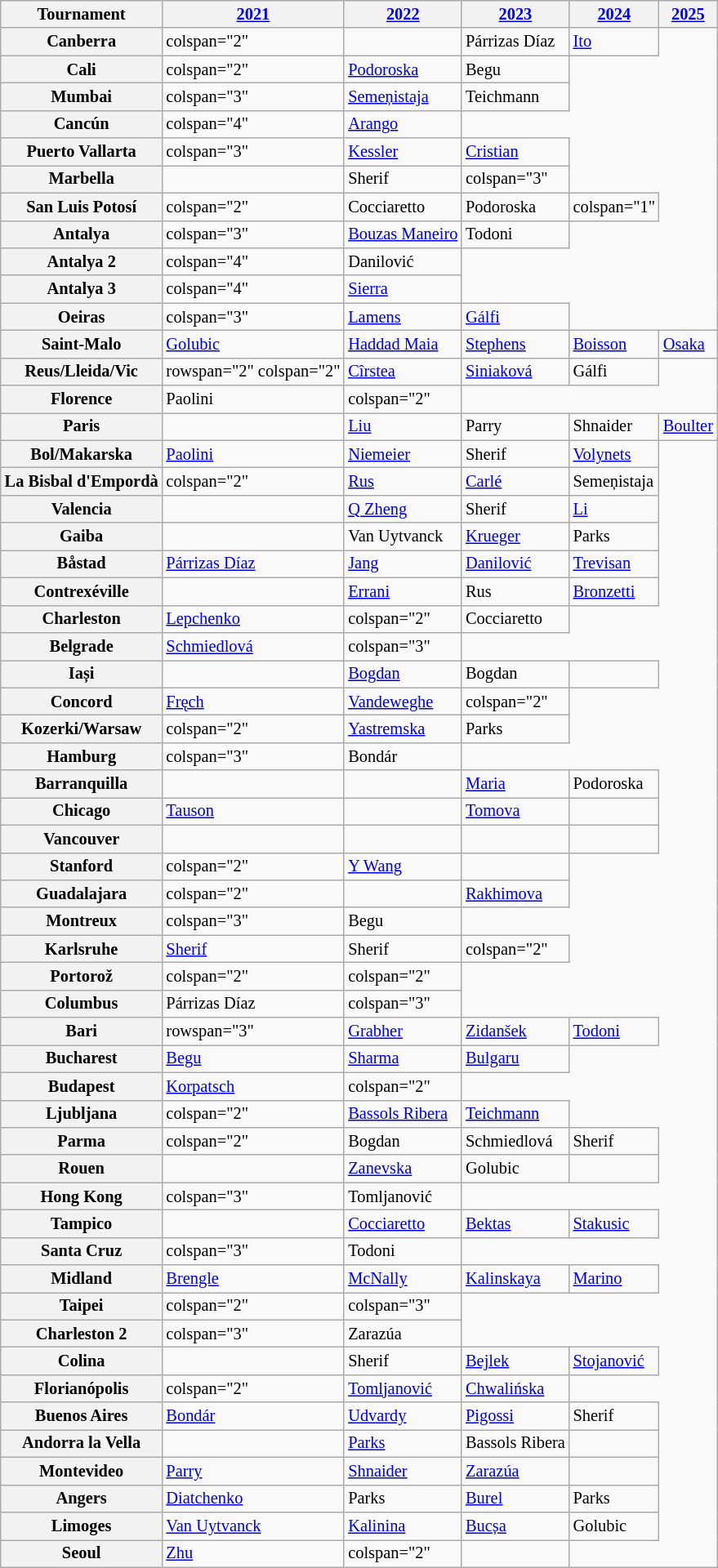<table class=wikitable style="font-size: 85%">
<tr>
<th>Tournament</th>
<th scope="col"><a href='#'>2021</a></th>
<th scope="col"><a href='#'>2022</a></th>
<th scope="col"><a href='#'>2023</a></th>
<th scope="col"><a href='#'>2024</a></th>
<th scope="col"><a href='#'>2025</a></th>
</tr>
<tr>
<th scope="row">Canberra</th>
<td>colspan="2" </td>
<td></td>
<td> Párrizas Díaz</td>
<td> <a href='#'>Ito</a></td>
</tr>
<tr>
<th scope="row">Cali</th>
<td>colspan="2" </td>
<td> <a href='#'>Podoroska</a></td>
<td> Begu</td>
</tr>
<tr>
<th scope="row">Mumbai</th>
<td>colspan="3" </td>
<td> <a href='#'>Semeņistaja</a></td>
<td> Teichmann</td>
</tr>
<tr>
<th scope="row">Cancún</th>
<td>colspan="4" </td>
<td> <a href='#'>Arango</a></td>
</tr>
<tr>
<th scope="row">Puerto Vallarta</th>
<td>colspan="3" </td>
<td> <a href='#'>Kessler</a></td>
<td> <a href='#'>Cristian</a></td>
</tr>
<tr>
<th scope="row">Marbella</th>
<td></td>
<td> Sherif</td>
<td>colspan="3" </td>
</tr>
<tr>
<th scope="row">San Luis Potosí</th>
<td>colspan="2" </td>
<td> Cocciaretto</td>
<td> Podoroska</td>
<td>colspan="1" </td>
</tr>
<tr>
<th scope="row">Antalya</th>
<td>colspan="3" </td>
<td> <a href='#'>Bouzas Maneiro</a></td>
<td> Todoni</td>
</tr>
<tr>
<th scope="row">Antalya 2</th>
<td>colspan="4" </td>
<td> Danilović</td>
</tr>
<tr>
<th scope="row">Antalya 3</th>
<td>colspan="4" </td>
<td> <a href='#'>Sierra</a></td>
</tr>
<tr>
<th scope="row">Oeiras</th>
<td>colspan="3" </td>
<td> <a href='#'>Lamens</a></td>
<td> <a href='#'>Gálfi</a></td>
</tr>
<tr>
<th scope="row">Saint-Malo</th>
<td> <a href='#'>Golubic</a></td>
<td> <a href='#'>Haddad Maia</a></td>
<td> <a href='#'>Stephens</a></td>
<td> <a href='#'>Boisson</a></td>
<td> <a href='#'>Osaka</a></td>
</tr>
<tr>
<th scope="row">Reus/Lleida/Vic</th>
<td>rowspan="2" colspan="2" </td>
<td> <a href='#'>Cîrstea</a></td>
<td> <a href='#'>Siniaková</a></td>
<td> Gálfi</td>
</tr>
<tr>
<th scope="row">Florence</th>
<td> Paolini</td>
<td>colspan="2" </td>
</tr>
<tr>
<th scope="row">Paris</th>
<td></td>
<td> <a href='#'>Liu</a></td>
<td> Parry</td>
<td> Shnaider</td>
<td> <a href='#'>Boulter</a></td>
</tr>
<tr>
<th scope="row">Bol/Makarska</th>
<td> <a href='#'>Paolini</a></td>
<td> <a href='#'>Niemeier</a></td>
<td> Sherif</td>
<td> <a href='#'>Volynets</a></td>
</tr>
<tr>
<th scope="row">La Bisbal d'Empordà</th>
<td>colspan="2" </td>
<td> <a href='#'>Rus</a></td>
<td> <a href='#'>Carlé</a></td>
<td> Semeņistaja</td>
</tr>
<tr>
<th scope="row">Valencia</th>
<td></td>
<td> <a href='#'>Q Zheng</a></td>
<td> Sherif</td>
<td> <a href='#'>Li</a></td>
</tr>
<tr>
<th scope="row">Gaiba</th>
<td></td>
<td> Van Uytvanck</td>
<td> <a href='#'>Krueger</a></td>
<td> Parks</td>
</tr>
<tr>
<th scope="row">Båstad</th>
<td> <a href='#'>Párrizas Díaz</a></td>
<td> <a href='#'>Jang</a></td>
<td> <a href='#'>Danilović</a></td>
<td> <a href='#'>Trevisan</a></td>
</tr>
<tr>
<th scope="row">Contrexéville</th>
<td></td>
<td> <a href='#'>Errani</a></td>
<td> Rus</td>
<td> <a href='#'>Bronzetti</a></td>
</tr>
<tr>
<th scope="row">Charleston</th>
<td> <a href='#'>Lepchenko</a></td>
<td>colspan="2" </td>
<td> Cocciaretto</td>
</tr>
<tr>
<th scope="row">Belgrade</th>
<td> <a href='#'>Schmiedlová</a></td>
<td>colspan="3" </td>
</tr>
<tr>
<th scope="row">Iași</th>
<td></td>
<td> <a href='#'>Bogdan</a></td>
<td> Bogdan</td>
<td></td>
</tr>
<tr>
<th scope="row">Concord</th>
<td> <a href='#'>Fręch</a></td>
<td> <a href='#'>Vandeweghe</a></td>
<td>colspan="2" </td>
</tr>
<tr>
<th scope="row">Kozerki/Warsaw</th>
<td>colspan="2" </td>
<td> <a href='#'>Yastremska</a></td>
<td> Parks</td>
</tr>
<tr>
<th scope="row">Hamburg</th>
<td>colspan="3" </td>
<td> Bondár</td>
</tr>
<tr>
<th scope="row">Barranquilla</th>
<td></td>
<td></td>
<td> <a href='#'>Maria</a></td>
<td> Podoroska</td>
</tr>
<tr>
<th scope="row">Chicago</th>
<td> <a href='#'>Tauson</a></td>
<td></td>
<td> <a href='#'>Tomova</a></td>
<td></td>
</tr>
<tr>
<th scope="row">Vancouver</th>
<td></td>
<td></td>
<td></td>
<td></td>
</tr>
<tr>
<th scope="row">Stanford</th>
<td>colspan="2" </td>
<td> <a href='#'>Y Wang</a></td>
<td></td>
</tr>
<tr>
<th scope="row">Guadalajara</th>
<td>colspan="2" </td>
<td></td>
<td> <a href='#'>Rakhimova</a></td>
</tr>
<tr>
<th scope="row">Montreux</th>
<td>colspan="3" </td>
<td> Begu</td>
</tr>
<tr>
<th scope="row">Karlsruhe</th>
<td> <a href='#'>Sherif</a></td>
<td> Sherif</td>
<td>colspan="2" </td>
</tr>
<tr>
<th scope="row">Portorož</th>
<td>colspan="2" </td>
<td>colspan="2" </td>
</tr>
<tr>
<th scope="row">Columbus</th>
<td> Párrizas Díaz</td>
<td>colspan="3" </td>
</tr>
<tr>
<th scope="row">Bari</th>
<td>rowspan="3" </td>
<td> <a href='#'>Grabher</a></td>
<td> <a href='#'>Zidanšek</a></td>
<td> <a href='#'>Todoni</a></td>
</tr>
<tr>
<th scope="row">Bucharest</th>
<td> <a href='#'>Begu</a></td>
<td> <a href='#'>Sharma</a></td>
<td> <a href='#'>Bulgaru</a></td>
</tr>
<tr>
<th scope="row">Budapest</th>
<td> <a href='#'>Korpatsch</a></td>
<td>colspan="2" </td>
</tr>
<tr>
<th scope="row">Ljubljana</th>
<td>colspan="2" </td>
<td> <a href='#'>Bassols Ribera</a></td>
<td> <a href='#'>Teichmann</a></td>
</tr>
<tr>
<th scope="row">Parma</th>
<td>colspan="2" </td>
<td> Bogdan</td>
<td> Schmiedlová</td>
<td> Sherif</td>
</tr>
<tr>
<th scope="row">Rouen</th>
<td></td>
<td> <a href='#'>Zanevska</a></td>
<td> Golubic</td>
<td></td>
</tr>
<tr>
<th scope="row">Hong Kong</th>
<td>colspan="3" </td>
<td> Tomljanović</td>
</tr>
<tr>
<th scope="row">Tampico</th>
<td></td>
<td> <a href='#'>Cocciaretto</a></td>
<td> <a href='#'>Bektas</a></td>
<td> <a href='#'>Stakusic</a></td>
</tr>
<tr>
<th scope="row">Santa Cruz</th>
<td>colspan="3" </td>
<td> Todoni</td>
</tr>
<tr>
<th scope="row">Midland</th>
<td> <a href='#'>Brengle</a></td>
<td> <a href='#'>McNally</a></td>
<td> <a href='#'>Kalinskaya</a></td>
<td> <a href='#'>Marino</a></td>
</tr>
<tr>
<th scope="row">Taipei</th>
<td>colspan="2" </td>
<td>colspan="3" </td>
</tr>
<tr>
<th scope="row">Charleston 2</th>
<td>colspan="3" </td>
<td> Zarazúa</td>
</tr>
<tr>
<th scope="row">Colina</th>
<td></td>
<td> Sherif</td>
<td> <a href='#'>Bejlek</a></td>
<td> <a href='#'>Stojanović</a></td>
</tr>
<tr>
<th scope="row">Florianópolis</th>
<td>colspan="2" </td>
<td> <a href='#'>Tomljanović</a></td>
<td> <a href='#'>Chwalińska</a></td>
</tr>
<tr>
<th scope="row">Buenos Aires</th>
<td> <a href='#'>Bondár</a></td>
<td> <a href='#'>Udvardy</a></td>
<td> <a href='#'>Pigossi</a></td>
<td> Sherif</td>
</tr>
<tr>
<th scope="row">Andorra la Vella</th>
<td></td>
<td> <a href='#'>Parks</a></td>
<td> Bassols Ribera</td>
<td></td>
</tr>
<tr>
<th scope="row">Montevideo</th>
<td> <a href='#'>Parry</a></td>
<td> <a href='#'>Shnaider</a></td>
<td> <a href='#'>Zarazúa</a></td>
<td></td>
</tr>
<tr>
<th scope="row">Angers</th>
<td> <a href='#'>Diatchenko</a></td>
<td> Parks</td>
<td> <a href='#'>Burel</a></td>
<td> Parks</td>
</tr>
<tr>
<th scope="row">Limoges</th>
<td> <a href='#'>Van Uytvanck</a></td>
<td> <a href='#'>Kalinina</a></td>
<td> <a href='#'>Bucșa</a></td>
<td> Golubic</td>
</tr>
<tr>
<th scope="row">Seoul</th>
<td> <a href='#'>Zhu</a></td>
<td>colspan="2" </td>
<td></td>
</tr>
</table>
